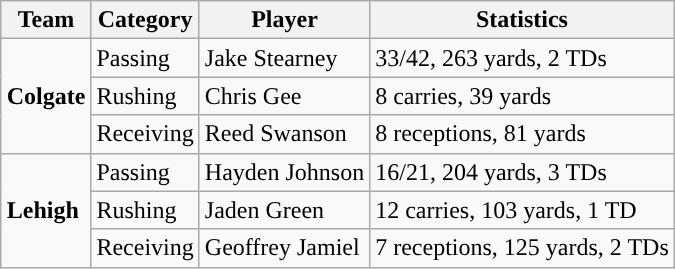<table class="wikitable" style="float: right;">
<tr>
<th>Team</th>
<th>Category</th>
<th>Player</th>
<th>Statistics</th>
</tr>
<tr>
<td rowspan=3><strong>Colgate</strong></td>
<td>Passing</td>
<td>Jake Stearney</td>
<td>33/42, 263 yards, 2 TDs</td>
</tr>
<tr>
<td>Rushing</td>
<td>Chris Gee</td>
<td>8 carries, 39 yards</td>
</tr>
<tr>
<td>Receiving</td>
<td>Reed Swanson</td>
<td>8 receptions, 81 yards</td>
</tr>
<tr>
<td rowspan=3><strong>Lehigh</strong></td>
<td>Passing</td>
<td>Hayden Johnson</td>
<td>16/21, 204 yards, 3 TDs</td>
</tr>
<tr>
<td>Rushing</td>
<td>Jaden Green</td>
<td>12 carries, 103 yards, 1 TD</td>
</tr>
<tr>
<td>Receiving</td>
<td>Geoffrey Jamiel</td>
<td>7 receptions, 125 yards, 2 TDs</td>
</tr>
</table>
